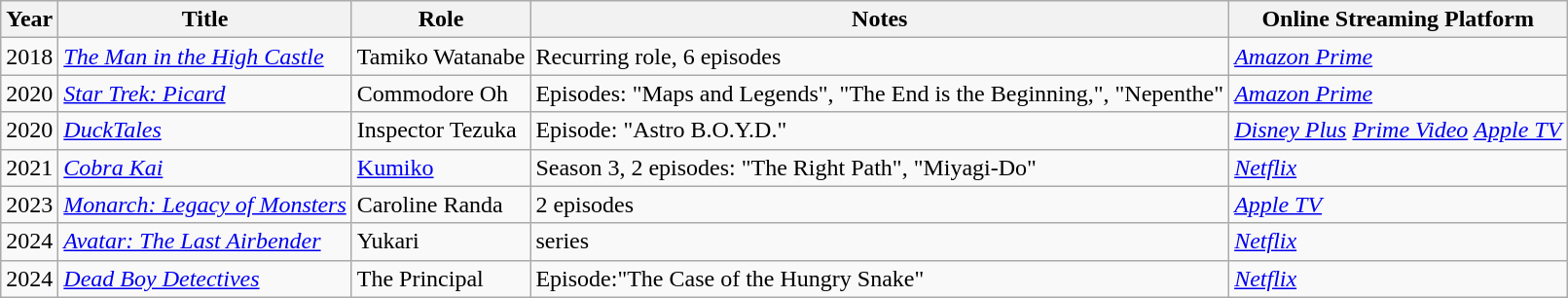<table class="wikitable sortable">
<tr>
<th scope="col">Year</th>
<th scope="col">Title</th>
<th scope="col">Role</th>
<th scope="col" class="unsortable">Notes</th>
<th scope="col">Online Streaming Platform</th>
</tr>
<tr>
<td>2018</td>
<td data-sort-value="Man in the High Castle, The"><em><a href='#'>The Man in the High Castle</a></em></td>
<td>Tamiko Watanabe</td>
<td>Recurring role, 6 episodes</td>
<td><em><a href='#'>Amazon Prime</a></em></td>
</tr>
<tr>
<td>2020</td>
<td><em><a href='#'>Star Trek: Picard</a></em></td>
<td>Commodore Oh</td>
<td>Episodes: "Maps and Legends", "The End is the Beginning,", "Nepenthe"</td>
<td><em><a href='#'>Amazon Prime</a></em></td>
</tr>
<tr>
<td>2020</td>
<td><em><a href='#'>DuckTales</a></em></td>
<td>Inspector Tezuka</td>
<td>Episode: "Astro B.O.Y.D."</td>
<td><em><a href='#'>Disney Plus</a></em> <em><a href='#'>Prime Video</a></em> <em><a href='#'>Apple TV</a></em></td>
</tr>
<tr>
<td>2021</td>
<td><em><a href='#'>Cobra Kai</a></em></td>
<td><a href='#'>Kumiko</a></td>
<td>Season 3, 2 episodes: "The Right Path", "Miyagi-Do"</td>
<td><em><a href='#'>Netflix</a></em></td>
</tr>
<tr>
<td>2023</td>
<td><em><a href='#'>Monarch: Legacy of Monsters</a></em></td>
<td>Caroline Randa</td>
<td>2 episodes</td>
<td><em><a href='#'>Apple TV</a></em></td>
</tr>
<tr>
<td>2024</td>
<td><em><a href='#'>Avatar: The Last Airbender</a></em></td>
<td>Yukari</td>
<td>series</td>
<td><em><a href='#'>Netflix</a></em></td>
</tr>
<tr>
<td>2024</td>
<td><em><a href='#'>Dead Boy Detectives </a></em></td>
<td>The Principal</td>
<td>Episode:"The Case of the Hungry Snake"</td>
<td><em><a href='#'>Netflix</a></em></td>
</tr>
</table>
